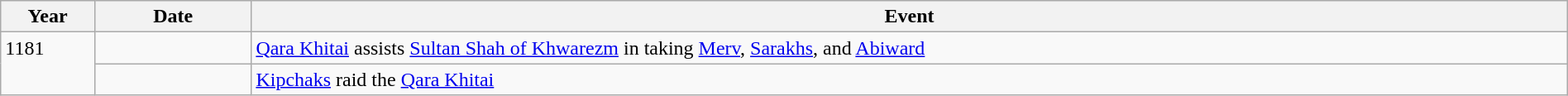<table class="wikitable" width="100%">
<tr>
<th style="width:6%">Year</th>
<th style="width:10%">Date</th>
<th>Event</th>
</tr>
<tr>
<td rowspan="2" valign="top">1181</td>
<td></td>
<td><a href='#'>Qara Khitai</a> assists <a href='#'>Sultan Shah of Khwarezm</a> in taking <a href='#'>Merv</a>, <a href='#'>Sarakhs</a>, and <a href='#'>Abiward</a></td>
</tr>
<tr>
<td></td>
<td><a href='#'>Kipchaks</a> raid the <a href='#'>Qara Khitai</a></td>
</tr>
</table>
